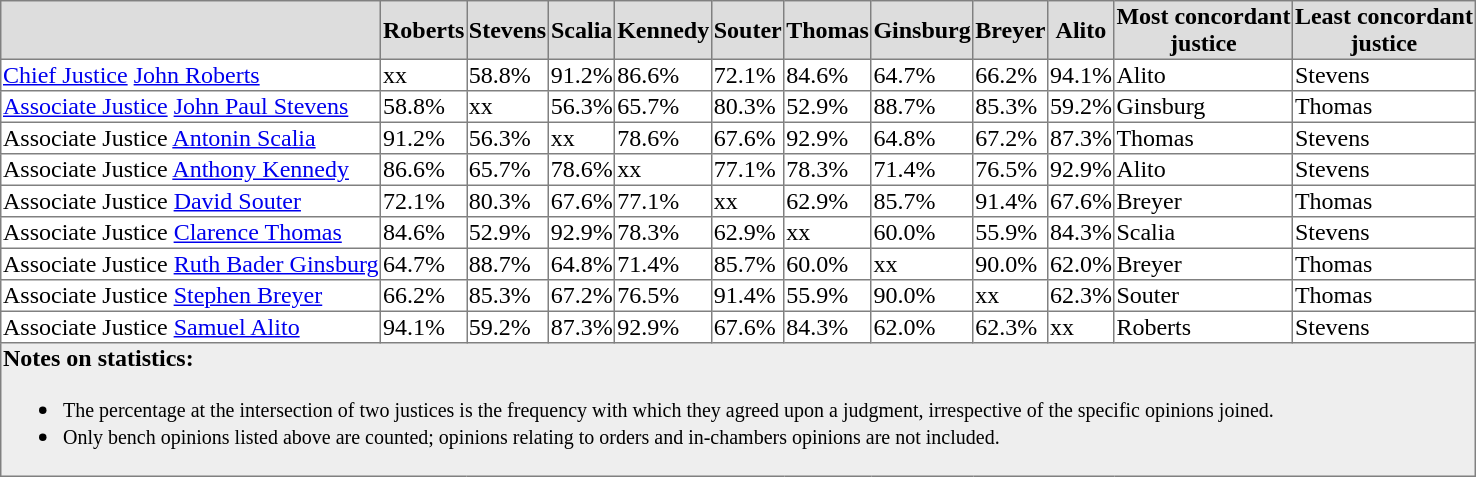<table border=1 cellpadding=1 style="border-collapse: collapse">
<tr bgcolor=#DDDDDD>
<th bgcolor=#DDDDDD></th>
<th>Roberts</th>
<th>Stevens</th>
<th>Scalia</th>
<th>Kennedy</th>
<th>Souter</th>
<th>Thomas</th>
<th>Ginsburg</th>
<th>Breyer</th>
<th>Alito</th>
<th>Most concordant<br>justice</th>
<th>Least concordant<br>justice</th>
</tr>
<tr>
<td><a href='#'>Chief Justice</a> <a href='#'>John Roberts</a></td>
<td>xx</td>
<td>58.8%</td>
<td>91.2%</td>
<td>86.6%</td>
<td>72.1%</td>
<td>84.6%</td>
<td>64.7%</td>
<td>66.2%</td>
<td>94.1%</td>
<td>Alito</td>
<td>Stevens</td>
</tr>
<tr>
<td><a href='#'>Associate Justice</a> <a href='#'>John Paul Stevens</a></td>
<td>58.8%</td>
<td>xx</td>
<td>56.3%</td>
<td>65.7%</td>
<td>80.3%</td>
<td>52.9%</td>
<td>88.7%</td>
<td>85.3%</td>
<td>59.2%</td>
<td>Ginsburg</td>
<td>Thomas</td>
</tr>
<tr>
<td>Associate Justice <a href='#'>Antonin Scalia</a></td>
<td>91.2%</td>
<td>56.3%</td>
<td>xx</td>
<td>78.6%</td>
<td>67.6%</td>
<td>92.9%</td>
<td>64.8%</td>
<td>67.2%</td>
<td>87.3%</td>
<td>Thomas</td>
<td>Stevens</td>
</tr>
<tr>
<td>Associate Justice <a href='#'>Anthony Kennedy</a></td>
<td>86.6%</td>
<td>65.7%</td>
<td>78.6%</td>
<td>xx</td>
<td>77.1%</td>
<td>78.3%</td>
<td>71.4%</td>
<td>76.5%</td>
<td>92.9%</td>
<td>Alito</td>
<td>Stevens</td>
</tr>
<tr>
<td>Associate Justice <a href='#'>David Souter</a></td>
<td>72.1%</td>
<td>80.3%</td>
<td>67.6%</td>
<td>77.1%</td>
<td>xx</td>
<td>62.9%</td>
<td>85.7%</td>
<td>91.4%</td>
<td>67.6%</td>
<td>Breyer</td>
<td>Thomas</td>
</tr>
<tr>
<td>Associate Justice <a href='#'>Clarence Thomas</a></td>
<td>84.6%</td>
<td>52.9%</td>
<td>92.9%</td>
<td>78.3%</td>
<td>62.9%</td>
<td>xx</td>
<td>60.0%</td>
<td>55.9%</td>
<td>84.3%</td>
<td>Scalia</td>
<td>Stevens</td>
</tr>
<tr>
<td style=white-space:nowrap>Associate Justice <a href='#'>Ruth Bader Ginsburg</a></td>
<td>64.7%</td>
<td>88.7%</td>
<td>64.8%</td>
<td>71.4%</td>
<td>85.7%</td>
<td>60.0%</td>
<td>xx</td>
<td>90.0%</td>
<td>62.0%</td>
<td>Breyer</td>
<td>Thomas</td>
</tr>
<tr>
<td>Associate Justice <a href='#'>Stephen Breyer</a></td>
<td>66.2%</td>
<td>85.3%</td>
<td>67.2%</td>
<td>76.5%</td>
<td>91.4%</td>
<td>55.9%</td>
<td>90.0%</td>
<td>xx</td>
<td>62.3%</td>
<td>Souter</td>
<td>Thomas</td>
</tr>
<tr>
<td>Associate Justice <a href='#'>Samuel Alito</a></td>
<td>94.1%</td>
<td>59.2%</td>
<td>87.3%</td>
<td>92.9%</td>
<td>67.6%</td>
<td>84.3%</td>
<td>62.0%</td>
<td>62.3%</td>
<td>xx</td>
<td>Roberts</td>
<td>Stevens</td>
</tr>
<tr>
<td colspan=12 bgcolor=#EEEEEE><strong>Notes on statistics:</strong><br><ul><li><small>The percentage at the intersection of two justices is the frequency with which they agreed upon a judgment, irrespective of the specific opinions joined.</small></li><li><small>Only bench opinions listed above are counted; opinions relating to orders and in-chambers opinions are not included.</small></li></ul></td>
</tr>
</table>
